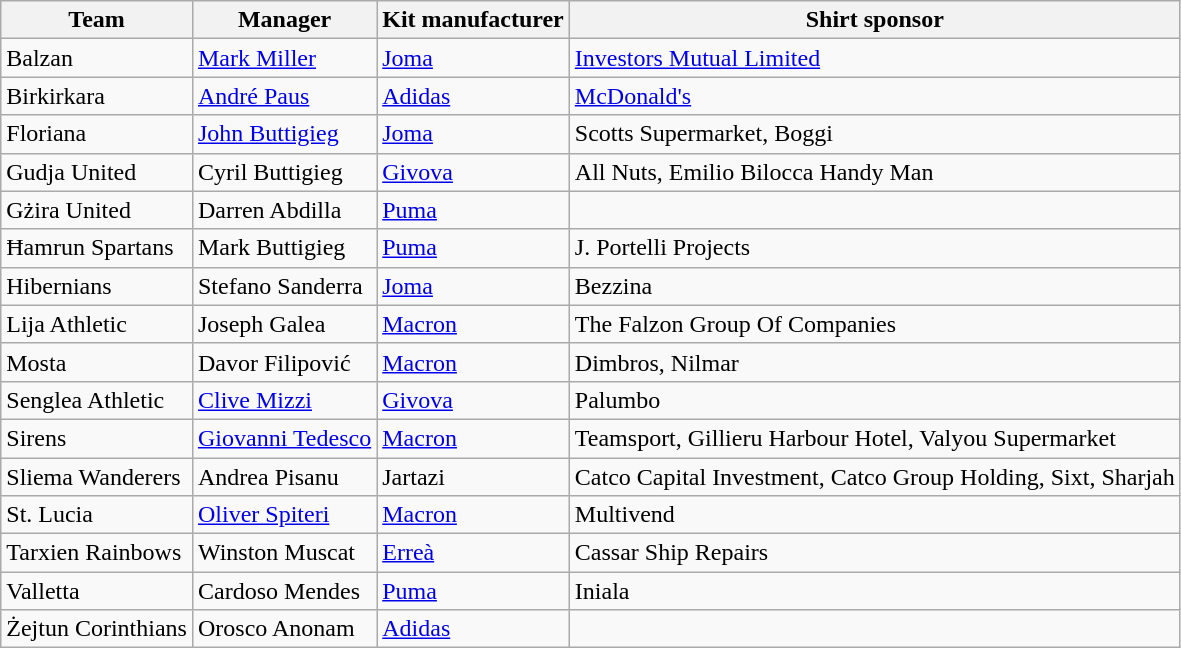<table class="wikitable sortable">
<tr>
<th>Team</th>
<th>Manager</th>
<th>Kit manufacturer</th>
<th>Shirt sponsor</th>
</tr>
<tr>
<td>Balzan</td>
<td> <a href='#'>Mark Miller</a></td>
<td><a href='#'>Joma</a></td>
<td><a href='#'>Investors Mutual Limited</a></td>
</tr>
<tr>
<td>Birkirkara</td>
<td> <a href='#'>André Paus</a></td>
<td><a href='#'>Adidas</a></td>
<td><a href='#'>McDonald's</a></td>
</tr>
<tr>
<td>Floriana</td>
<td> <a href='#'>John Buttigieg</a></td>
<td><a href='#'>Joma</a></td>
<td>Scotts Supermarket, Boggi</td>
</tr>
<tr>
<td>Gudja United</td>
<td> Cyril Buttigieg</td>
<td><a href='#'>Givova</a></td>
<td>All Nuts, Emilio Bilocca Handy Man</td>
</tr>
<tr>
<td>Gżira United</td>
<td> Darren Abdilla</td>
<td><a href='#'>Puma</a></td>
<td></td>
</tr>
<tr>
<td>Ħamrun Spartans</td>
<td> Mark Buttigieg</td>
<td><a href='#'>Puma</a></td>
<td>J. Portelli Projects</td>
</tr>
<tr>
<td>Hibernians</td>
<td> Stefano Sanderra</td>
<td><a href='#'>Joma</a></td>
<td>Bezzina</td>
</tr>
<tr>
<td>Lija Athletic</td>
<td>  Joseph Galea</td>
<td><a href='#'>Macron</a></td>
<td>The Falzon Group Of Companies</td>
</tr>
<tr>
<td>Mosta</td>
<td> Davor Filipović</td>
<td><a href='#'>Macron</a></td>
<td>Dimbros, Nilmar</td>
</tr>
<tr>
<td>Senglea Athletic</td>
<td> <a href='#'>Clive Mizzi</a></td>
<td><a href='#'>Givova</a></td>
<td>Palumbo</td>
</tr>
<tr>
<td>Sirens</td>
<td> <a href='#'>Giovanni Tedesco</a></td>
<td><a href='#'>Macron</a></td>
<td>Teamsport, Gillieru Harbour Hotel, Valyou Supermarket</td>
</tr>
<tr>
<td>Sliema Wanderers</td>
<td> Andrea Pisanu</td>
<td>Jartazi</td>
<td>Catco Capital Investment, Catco Group Holding, Sixt, Sharjah</td>
</tr>
<tr>
<td>St. Lucia</td>
<td> <a href='#'>Oliver Spiteri</a></td>
<td><a href='#'>Macron</a></td>
<td>Multivend</td>
</tr>
<tr>
<td>Tarxien Rainbows</td>
<td> Winston Muscat</td>
<td><a href='#'>Erreà</a></td>
<td>Cassar Ship Repairs</td>
</tr>
<tr>
<td>Valletta</td>
<td> Cardoso Mendes</td>
<td><a href='#'>Puma</a></td>
<td>Iniala</td>
</tr>
<tr>
<td>Żejtun Corinthians</td>
<td> Orosco Anonam</td>
<td><a href='#'>Adidas</a></td>
<td></td>
</tr>
</table>
